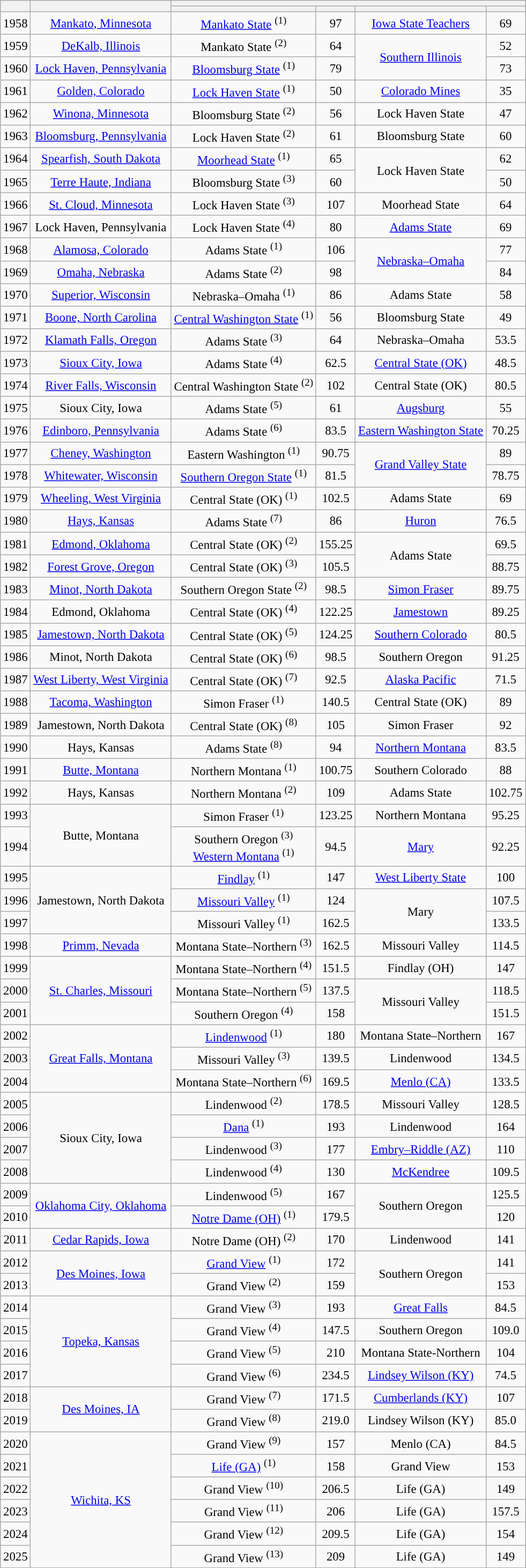<table class="wikitable sortable" style="font-size:95%; text-align: center;">
<tr>
<th rowspan="2"></th>
<th rowspan="2"></th>
<th colspan=4></th>
</tr>
<tr>
<th></th>
<th></th>
<th></th>
<th></th>
</tr>
<tr>
<td align=center>1958</td>
<td><a href='#'>Mankato, Minnesota</a></td>
<td><a href='#'>Mankato State</a> <sup>(1)</sup></td>
<td align=center>97</td>
<td><a href='#'>Iowa State Teachers</a></td>
<td align=center>69</td>
</tr>
<tr>
<td align=center>1959</td>
<td><a href='#'>DeKalb, Illinois</a></td>
<td>Mankato State <sup>(2)</sup></td>
<td align=center>64</td>
<td rowspan="2"><a href='#'>Southern Illinois</a></td>
<td align=center>52</td>
</tr>
<tr>
<td align=center>1960</td>
<td><a href='#'>Lock Haven, Pennsylvania</a></td>
<td><a href='#'>Bloomsburg State</a> <sup>(1)</sup></td>
<td align=center>79</td>
<td align=center>73</td>
</tr>
<tr>
<td align=center>1961</td>
<td><a href='#'>Golden, Colorado</a></td>
<td><a href='#'>Lock Haven State</a> <sup>(1)</sup></td>
<td align=center>50</td>
<td><a href='#'>Colorado Mines</a></td>
<td align=center>35</td>
</tr>
<tr>
<td align=center>1962</td>
<td><a href='#'>Winona, Minnesota</a></td>
<td>Bloomsburg State <sup>(2)</sup></td>
<td align=center>56</td>
<td>Lock Haven State</td>
<td align=center>47</td>
</tr>
<tr>
<td align=center>1963</td>
<td><a href='#'>Bloomsburg, Pennsylvania</a></td>
<td>Lock Haven State <sup>(2)</sup></td>
<td align=center>61</td>
<td>Bloomsburg State</td>
<td align=center>60</td>
</tr>
<tr>
<td align=center>1964</td>
<td><a href='#'>Spearfish, South Dakota</a></td>
<td><a href='#'>Moorhead State</a> <sup>(1)</sup></td>
<td align=center>65</td>
<td rowspan="2">Lock Haven State</td>
<td align=center>62</td>
</tr>
<tr>
<td align=center>1965</td>
<td><a href='#'>Terre Haute, Indiana</a></td>
<td>Bloomsburg State <sup>(3)</sup></td>
<td align=center>60</td>
<td align=center>50</td>
</tr>
<tr>
<td align=center>1966</td>
<td><a href='#'>St. Cloud, Minnesota</a></td>
<td>Lock Haven State <sup>(3)</sup></td>
<td align=center>107</td>
<td>Moorhead State</td>
<td align=center>64</td>
</tr>
<tr>
<td align=center>1967</td>
<td>Lock Haven, Pennsylvania</td>
<td>Lock Haven State <sup>(4)</sup></td>
<td align=center>80</td>
<td><a href='#'>Adams State</a></td>
<td align=center>69</td>
</tr>
<tr>
<td align=center>1968</td>
<td><a href='#'>Alamosa, Colorado</a></td>
<td>Adams State <sup>(1)</sup></td>
<td align=center>106</td>
<td rowspan="2"><a href='#'>Nebraska–Omaha</a></td>
<td align=center>77</td>
</tr>
<tr>
<td align=center>1969</td>
<td><a href='#'>Omaha, Nebraska</a></td>
<td>Adams State <sup>(2)</sup></td>
<td align=center>98</td>
<td align=center>84</td>
</tr>
<tr>
<td align=center>1970</td>
<td><a href='#'>Superior, Wisconsin</a></td>
<td>Nebraska–Omaha <sup>(1)</sup></td>
<td align=center>86</td>
<td>Adams State</td>
<td align=center>58</td>
</tr>
<tr>
<td align=center>1971</td>
<td><a href='#'>Boone, North Carolina</a></td>
<td><a href='#'>Central Washington State</a> <sup>(1)</sup></td>
<td align=center>56</td>
<td>Bloomsburg State</td>
<td align=center>49</td>
</tr>
<tr>
<td align=center>1972</td>
<td><a href='#'>Klamath Falls, Oregon</a></td>
<td>Adams State <sup>(3)</sup></td>
<td align=center>64</td>
<td>Nebraska–Omaha</td>
<td align=center>53.5</td>
</tr>
<tr>
<td align=center>1973</td>
<td><a href='#'>Sioux City, Iowa</a></td>
<td>Adams State <sup>(4)</sup></td>
<td align=center>62.5</td>
<td><a href='#'>Central State (OK)</a></td>
<td align=center>48.5</td>
</tr>
<tr>
<td align=center>1974</td>
<td><a href='#'>River Falls, Wisconsin</a></td>
<td>Central Washington State <sup>(2)</sup></td>
<td align=center>102</td>
<td>Central State (OK)</td>
<td align=center>80.5</td>
</tr>
<tr>
<td align=center>1975</td>
<td>Sioux City, Iowa</td>
<td>Adams State <sup>(5)</sup></td>
<td align=center>61</td>
<td><a href='#'>Augsburg</a></td>
<td align=center>55</td>
</tr>
<tr>
<td align=center>1976</td>
<td><a href='#'>Edinboro, Pennsylvania</a></td>
<td>Adams State <sup>(6)</sup></td>
<td align=center>83.5</td>
<td><a href='#'>Eastern Washington State</a></td>
<td align=center>70.25</td>
</tr>
<tr>
<td align=center>1977</td>
<td><a href='#'>Cheney, Washington</a></td>
<td>Eastern Washington <sup>(1)</sup></td>
<td align=center>90.75</td>
<td rowspan="2"><a href='#'>Grand Valley State</a></td>
<td align=center>89</td>
</tr>
<tr>
<td align=center>1978</td>
<td><a href='#'>Whitewater, Wisconsin</a></td>
<td><a href='#'>Southern Oregon State</a> <sup>(1)</sup></td>
<td align=center>81.5</td>
<td align=center>78.75</td>
</tr>
<tr>
<td align=center>1979</td>
<td><a href='#'>Wheeling, West Virginia</a></td>
<td>Central State (OK) <sup>(1)</sup></td>
<td align=center>102.5</td>
<td>Adams State</td>
<td align=center>69</td>
</tr>
<tr>
<td align=center>1980</td>
<td><a href='#'>Hays, Kansas</a></td>
<td>Adams State <sup>(7)</sup></td>
<td align=center>86</td>
<td><a href='#'>Huron</a></td>
<td align=center>76.5</td>
</tr>
<tr>
<td align=center>1981</td>
<td><a href='#'>Edmond, Oklahoma</a></td>
<td>Central State (OK) <sup>(2)</sup></td>
<td align=center>155.25</td>
<td rowspan="2">Adams State</td>
<td align=center>69.5</td>
</tr>
<tr>
<td align=center>1982</td>
<td><a href='#'>Forest Grove, Oregon</a></td>
<td>Central State (OK) <sup>(3)</sup></td>
<td align=center>105.5</td>
<td align=center>88.75</td>
</tr>
<tr>
<td align=center>1983</td>
<td><a href='#'>Minot, North Dakota</a></td>
<td>Southern Oregon State <sup>(2)</sup></td>
<td align=center>98.5</td>
<td><a href='#'>Simon Fraser</a></td>
<td align=center>89.75</td>
</tr>
<tr>
<td align=center>1984</td>
<td>Edmond, Oklahoma</td>
<td>Central State (OK) <sup>(4)</sup></td>
<td align=center>122.25</td>
<td><a href='#'>Jamestown</a></td>
<td align=center>89.25</td>
</tr>
<tr>
<td align=center>1985</td>
<td><a href='#'>Jamestown, North Dakota</a></td>
<td>Central State (OK) <sup>(5)</sup></td>
<td align=center>124.25</td>
<td><a href='#'>Southern Colorado</a></td>
<td align=center>80.5</td>
</tr>
<tr>
<td align=center>1986</td>
<td>Minot, North Dakota</td>
<td>Central State (OK) <sup>(6)</sup></td>
<td align=center>98.5</td>
<td>Southern Oregon</td>
<td align=center>91.25</td>
</tr>
<tr>
<td align=center>1987</td>
<td><a href='#'>West Liberty, West Virginia</a></td>
<td>Central State (OK) <sup>(7)</sup></td>
<td align=center>92.5</td>
<td><a href='#'>Alaska Pacific</a></td>
<td align=center>71.5</td>
</tr>
<tr>
<td align=center>1988</td>
<td><a href='#'>Tacoma, Washington</a></td>
<td>Simon Fraser <sup>(1)</sup></td>
<td align=center>140.5</td>
<td>Central State (OK)</td>
<td align=center>89</td>
</tr>
<tr>
<td align=center>1989</td>
<td>Jamestown, North Dakota</td>
<td>Central State (OK) <sup>(8)</sup></td>
<td align=center>105</td>
<td>Simon Fraser</td>
<td align=center>92</td>
</tr>
<tr>
<td align=center>1990</td>
<td>Hays, Kansas</td>
<td>Adams State <sup>(8)</sup></td>
<td align=center>94</td>
<td><a href='#'>Northern Montana</a></td>
<td align=center>83.5</td>
</tr>
<tr>
<td align=center>1991</td>
<td><a href='#'>Butte, Montana</a></td>
<td>Northern Montana <sup>(1)</sup></td>
<td align=center>100.75</td>
<td>Southern Colorado</td>
<td align=center>88</td>
</tr>
<tr>
<td align=center>1992</td>
<td>Hays, Kansas</td>
<td>Northern Montana <sup>(2)</sup></td>
<td align=center>109</td>
<td>Adams State</td>
<td align=center>102.75</td>
</tr>
<tr>
<td align=center>1993</td>
<td rowspan="2">Butte, Montana</td>
<td>Simon Fraser <sup>(1)</sup></td>
<td align=center>123.25</td>
<td>Northern Montana</td>
<td align=center>95.25</td>
</tr>
<tr>
<td align=center>1994</td>
<td>Southern Oregon <sup>(3)</sup><br><a href='#'>Western Montana</a> <sup>(1)</sup></td>
<td align=center>94.5</td>
<td><a href='#'>Mary</a></td>
<td align=center>92.25</td>
</tr>
<tr>
<td align=center>1995</td>
<td rowspan="3">Jamestown, North Dakota</td>
<td><a href='#'>Findlay</a> <sup>(1)</sup></td>
<td align=center>147</td>
<td><a href='#'>West Liberty State</a></td>
<td align=center>100</td>
</tr>
<tr>
<td align=center>1996</td>
<td><a href='#'>Missouri Valley</a> <sup>(1)</sup></td>
<td align=center>124</td>
<td rowspan="2">Mary</td>
<td align=center>107.5</td>
</tr>
<tr>
<td align=center>1997</td>
<td>Missouri Valley <sup>(1)</sup></td>
<td align=center>162.5</td>
<td align=center>133.5</td>
</tr>
<tr>
<td align=center>1998</td>
<td><a href='#'>Primm, Nevada</a></td>
<td>Montana State–Northern <sup>(3)</sup></td>
<td align=center>162.5</td>
<td>Missouri Valley</td>
<td align=center>114.5</td>
</tr>
<tr>
<td align=center>1999</td>
<td rowspan="3"><a href='#'>St. Charles, Missouri</a></td>
<td>Montana State–Northern <sup>(4)</sup></td>
<td align=center>151.5</td>
<td>Findlay (OH)</td>
<td align=center>147</td>
</tr>
<tr>
<td align=center>2000</td>
<td>Montana State–Northern <sup>(5)</sup></td>
<td align=center>137.5</td>
<td rowspan="2">Missouri Valley</td>
<td align=center>118.5</td>
</tr>
<tr>
<td align=center>2001</td>
<td>Southern Oregon <sup>(4)</sup></td>
<td align=center>158</td>
<td align=center>151.5</td>
</tr>
<tr>
<td align=center>2002</td>
<td rowspan="3"><a href='#'>Great Falls, Montana</a></td>
<td><a href='#'>Lindenwood</a> <sup>(1)</sup></td>
<td align=center>180</td>
<td>Montana State–Northern</td>
<td align=center>167</td>
</tr>
<tr>
<td align=center>2003</td>
<td>Missouri Valley <sup>(3)</sup></td>
<td align=center>139.5</td>
<td>Lindenwood</td>
<td align=center>134.5</td>
</tr>
<tr>
<td align=center>2004</td>
<td>Montana State–Northern <sup>(6)</sup></td>
<td align=center>169.5</td>
<td><a href='#'>Menlo (CA)</a></td>
<td align=center>133.5</td>
</tr>
<tr>
<td align=center>2005</td>
<td rowspan="4">Sioux City, Iowa</td>
<td>Lindenwood <sup>(2)</sup></td>
<td align=center>178.5</td>
<td>Missouri Valley</td>
<td align=center>128.5</td>
</tr>
<tr>
<td align=center>2006</td>
<td><a href='#'>Dana</a> <sup>(1)</sup></td>
<td align=center>193</td>
<td>Lindenwood</td>
<td align=center>164</td>
</tr>
<tr>
<td align=center>2007</td>
<td>Lindenwood <sup>(3)</sup></td>
<td align=center>177</td>
<td><a href='#'>Embry–Riddle (AZ)</a></td>
<td align=center>110</td>
</tr>
<tr>
<td align=center>2008</td>
<td>Lindenwood <sup>(4)</sup></td>
<td align=center>130</td>
<td><a href='#'>McKendree</a></td>
<td align=center>109.5</td>
</tr>
<tr>
<td align=center>2009</td>
<td rowspan="2"><a href='#'>Oklahoma City, Oklahoma</a></td>
<td>Lindenwood <sup>(5)</sup></td>
<td align=center>167</td>
<td rowspan="2">Southern Oregon</td>
<td align=center>125.5</td>
</tr>
<tr>
<td align=center>2010</td>
<td><a href='#'>Notre Dame (OH)</a> <sup>(1)</sup></td>
<td align=center>179.5</td>
<td align=center>120</td>
</tr>
<tr>
<td align=center>2011</td>
<td rowspan="1"><a href='#'>Cedar Rapids, Iowa</a></td>
<td>Notre Dame (OH) <sup>(2)</sup></td>
<td align=center>170</td>
<td>Lindenwood</td>
<td align=center>141</td>
</tr>
<tr>
<td align=center>2012</td>
<td rowspan="2"><a href='#'>Des Moines, Iowa</a></td>
<td><a href='#'>Grand View</a> <sup>(1)</sup></td>
<td align=center>172</td>
<td rowspan="2">Southern Oregon</td>
<td align=center>141</td>
</tr>
<tr>
<td align=center>2013</td>
<td>Grand View <sup>(2)</sup></td>
<td align=center>159</td>
<td align=center>153</td>
</tr>
<tr>
<td align=center>2014</td>
<td rowspan="4"><a href='#'>Topeka, Kansas</a></td>
<td>Grand View <sup>(3)</sup></td>
<td align=center>193</td>
<td><a href='#'>Great Falls</a></td>
<td align=center>84.5</td>
</tr>
<tr>
<td align=center>2015</td>
<td>Grand View <sup>(4)</sup></td>
<td align=center>147.5</td>
<td>Southern Oregon</td>
<td align=center>109.0</td>
</tr>
<tr>
<td align=center>2016</td>
<td>Grand View <sup>(5)</sup></td>
<td align=center>210</td>
<td>Montana State-Northern</td>
<td align=center>104</td>
</tr>
<tr>
<td align=center>2017</td>
<td>Grand View <sup>(6)</sup></td>
<td align=center>234.5</td>
<td><a href='#'>Lindsey Wilson (KY)</a></td>
<td align=center>74.5</td>
</tr>
<tr>
<td align=center>2018</td>
<td rowspan="2"><a href='#'>Des Moines, IA</a></td>
<td>Grand View <sup>(7)</sup></td>
<td align=center>171.5</td>
<td><a href='#'>Cumberlands (KY)</a></td>
<td align=center>107</td>
</tr>
<tr>
<td align=center>2019</td>
<td>Grand View <sup>(8)</sup></td>
<td align=center>219.0</td>
<td>Lindsey Wilson (KY)</td>
<td align=center>85.0</td>
</tr>
<tr>
<td align=center>2020</td>
<td rowspan="6"><a href='#'>Wichita, KS</a></td>
<td>Grand View <sup>(9)</sup></td>
<td align=center>157</td>
<td>Menlo (CA)</td>
<td align=center>84.5</td>
</tr>
<tr>
<td align=center>2021</td>
<td><a href='#'>Life (GA)</a> <sup>(1)</sup></td>
<td align=center>158</td>
<td>Grand View</td>
<td align=center>153</td>
</tr>
<tr>
<td align=center>2022</td>
<td>Grand View <sup>(10)</sup></td>
<td align=center>206.5</td>
<td>Life (GA)</td>
<td align=center>149</td>
</tr>
<tr>
<td align=center>2023</td>
<td>Grand View <sup>(11)</sup></td>
<td align=center>206</td>
<td>Life (GA)</td>
<td align=center>157.5</td>
</tr>
<tr>
<td align=center>2024</td>
<td>Grand View <sup>(12)</sup></td>
<td align=center>209.5</td>
<td>Life (GA)</td>
<td align=center>154</td>
</tr>
<tr>
<td align=center>2025</td>
<td>Grand View <sup>(13)</sup></td>
<td align=center>209</td>
<td>Life (GA)</td>
<td align=center>149</td>
</tr>
</table>
